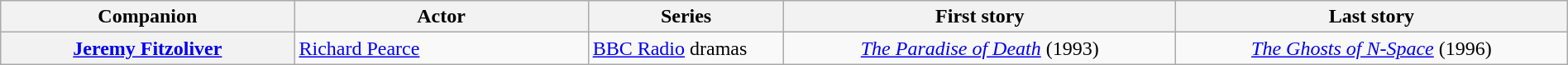<table class="wikitable plainrowheaders" style="width:100%;">
<tr>
<th scope="col" style="width:15%;">Companion</th>
<th scope="col" style="width:15%;">Actor</th>
<th scope="col" style="width:10%;">Series</th>
<th scope="col" style="width:20%;">First story</th>
<th scope="col" style="width:20%;">Last story</th>
</tr>
<tr>
<th scope="row"><a href='#'>Jeremy Fitzoliver</a></th>
<td><a href='#'>Richard Pearce</a></td>
<td><a href='#'>BBC Radio</a> dramas</td>
<td align="center"><em><a href='#'>The Paradise of Death</a></em> (1993)</td>
<td align="center"><em><a href='#'>The Ghosts of N-Space</a></em> (1996)</td>
</tr>
</table>
